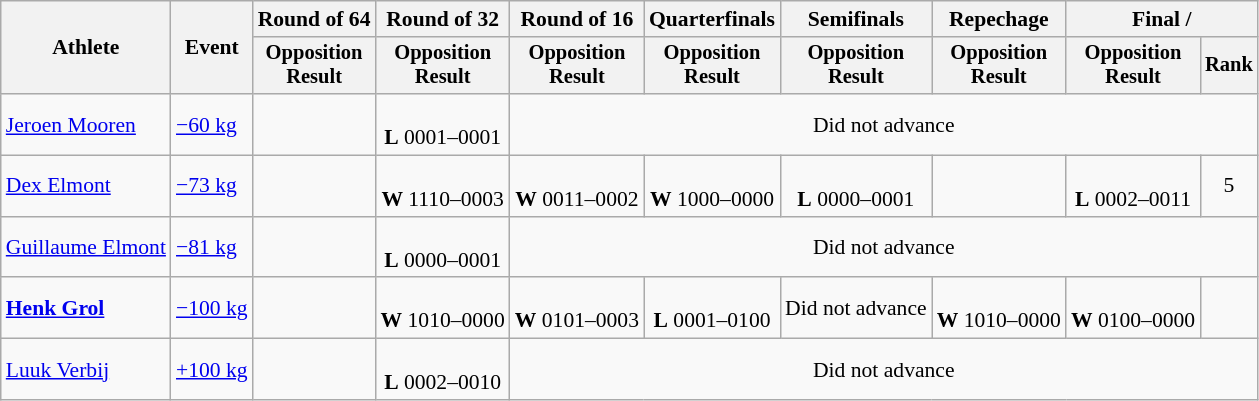<table class="wikitable" style="font-size:90%">
<tr>
<th rowspan="2">Athlete</th>
<th rowspan="2">Event</th>
<th>Round of 64</th>
<th>Round of 32</th>
<th>Round of 16</th>
<th>Quarterfinals</th>
<th>Semifinals</th>
<th>Repechage</th>
<th colspan=2>Final / </th>
</tr>
<tr style="font-size:95%">
<th>Opposition<br>Result</th>
<th>Opposition<br>Result</th>
<th>Opposition<br>Result</th>
<th>Opposition<br>Result</th>
<th>Opposition<br>Result</th>
<th>Opposition<br>Result</th>
<th>Opposition<br>Result</th>
<th>Rank</th>
</tr>
<tr align=center>
<td align=left><a href='#'>Jeroen Mooren</a></td>
<td align=left><a href='#'>−60 kg</a></td>
<td></td>
<td><br><strong>L</strong> 0001–0001</td>
<td colspan=6>Did not advance</td>
</tr>
<tr align=center>
<td align=left><a href='#'>Dex Elmont</a></td>
<td align=left><a href='#'>−73 kg</a></td>
<td></td>
<td><br> <strong>W</strong> 1110–0003</td>
<td><br><strong>W</strong> 0011–0002</td>
<td><br><strong>W</strong> 1000–0000</td>
<td><br><strong>L</strong> 0000–0001</td>
<td></td>
<td><br><strong>L</strong> 0002–0011</td>
<td>5</td>
</tr>
<tr align=center>
<td align=left><a href='#'>Guillaume Elmont</a></td>
<td align=left><a href='#'>−81 kg</a></td>
<td></td>
<td><br><strong>L</strong> 0000–0001</td>
<td colspan=7>Did not advance</td>
</tr>
<tr align=center>
<td align=left><strong><a href='#'>Henk Grol</a></strong></td>
<td align=left><a href='#'>−100 kg</a></td>
<td></td>
<td><br><strong>W</strong> 1010–0000</td>
<td><br><strong>W</strong> 0101–0003</td>
<td><br><strong>L</strong> 0001–0100</td>
<td>Did not advance</td>
<td><br><strong>W</strong> 1010–0000</td>
<td><br><strong>W</strong> 0100–0000</td>
<td></td>
</tr>
<tr align=center>
<td align=left><a href='#'>Luuk Verbij</a></td>
<td align=left><a href='#'>+100 kg</a></td>
<td></td>
<td><br><strong>L</strong> 0002–0010</td>
<td colspan=6>Did not advance</td>
</tr>
</table>
